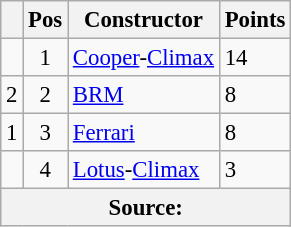<table class="wikitable" style="font-size: 95%;">
<tr>
<th></th>
<th>Pos</th>
<th>Constructor</th>
<th>Points</th>
</tr>
<tr>
<td align="left"></td>
<td align="center">1</td>
<td> <a href='#'>Cooper</a>-<a href='#'>Climax</a></td>
<td align=left>14</td>
</tr>
<tr>
<td align="left"> 2</td>
<td align="center">2</td>
<td> <a href='#'>BRM</a></td>
<td align=left>8</td>
</tr>
<tr>
<td align="left"> 1</td>
<td align="center">3</td>
<td> <a href='#'>Ferrari</a></td>
<td align=left>8</td>
</tr>
<tr>
<td align="left"></td>
<td align="center">4</td>
<td> <a href='#'>Lotus</a>-<a href='#'>Climax</a></td>
<td align=left>3</td>
</tr>
<tr>
<th colspan=4>Source: </th>
</tr>
</table>
